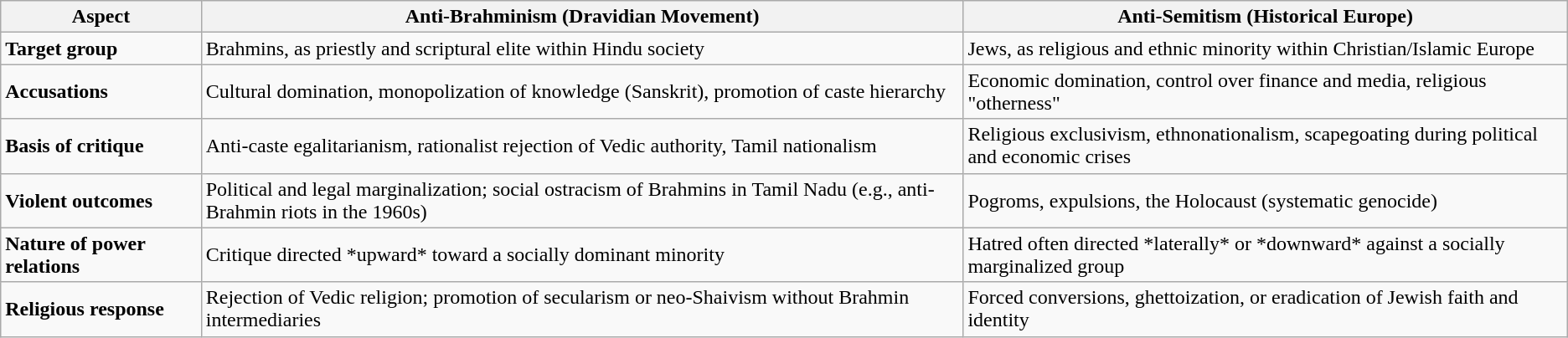<table class="wikitable">
<tr>
<th>Aspect</th>
<th>Anti-Brahminism (Dravidian Movement)</th>
<th>Anti-Semitism (Historical Europe)</th>
</tr>
<tr>
<td><strong>Target group</strong></td>
<td>Brahmins, as priestly and scriptural elite within Hindu society</td>
<td>Jews, as religious and ethnic minority within Christian/Islamic Europe</td>
</tr>
<tr>
<td><strong>Accusations</strong></td>
<td>Cultural domination, monopolization of knowledge (Sanskrit), promotion of caste hierarchy</td>
<td>Economic domination, control over finance and media, religious "otherness"</td>
</tr>
<tr>
<td><strong>Basis of critique</strong></td>
<td>Anti-caste egalitarianism, rationalist rejection of Vedic authority, Tamil nationalism</td>
<td>Religious exclusivism, ethnonationalism, scapegoating during political and economic crises</td>
</tr>
<tr>
<td><strong>Violent outcomes</strong></td>
<td>Political and legal marginalization; social ostracism of Brahmins in Tamil Nadu (e.g., anti-Brahmin riots in the 1960s)</td>
<td>Pogroms, expulsions, the Holocaust (systematic genocide)</td>
</tr>
<tr>
<td><strong>Nature of power relations</strong></td>
<td>Critique directed *upward* toward a socially dominant minority</td>
<td>Hatred often directed *laterally* or *downward* against a socially marginalized group</td>
</tr>
<tr>
<td><strong>Religious response</strong></td>
<td>Rejection of Vedic religion; promotion of secularism or neo-Shaivism without Brahmin intermediaries</td>
<td>Forced conversions, ghettoization, or eradication of Jewish faith and identity</td>
</tr>
</table>
